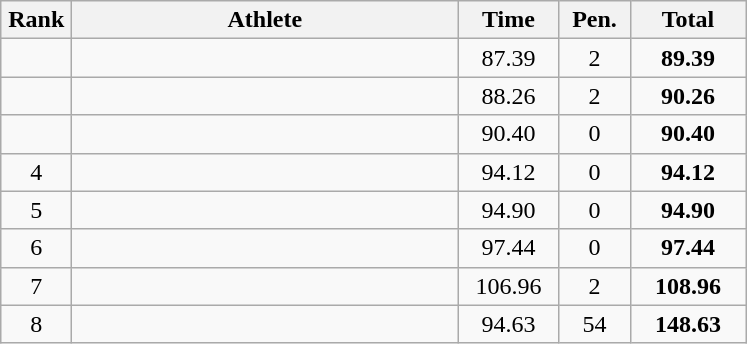<table class=wikitable style="text-align:center">
<tr>
<th width=40>Rank</th>
<th width=250>Athlete</th>
<th width=60>Time</th>
<th width=40>Pen.</th>
<th width=70>Total</th>
</tr>
<tr>
<td></td>
<td align=left></td>
<td>87.39</td>
<td>2</td>
<td><strong>89.39</strong></td>
</tr>
<tr>
<td></td>
<td align=left></td>
<td>88.26</td>
<td>2</td>
<td><strong>90.26</strong></td>
</tr>
<tr>
<td></td>
<td align=left></td>
<td>90.40</td>
<td>0</td>
<td><strong>90.40</strong></td>
</tr>
<tr>
<td>4</td>
<td align=left></td>
<td>94.12</td>
<td>0</td>
<td><strong>94.12</strong></td>
</tr>
<tr>
<td>5</td>
<td align=left></td>
<td>94.90</td>
<td>0</td>
<td><strong>94.90</strong></td>
</tr>
<tr>
<td>6</td>
<td align=left></td>
<td>97.44</td>
<td>0</td>
<td><strong>97.44</strong></td>
</tr>
<tr>
<td>7</td>
<td align=left></td>
<td>106.96</td>
<td>2</td>
<td><strong>108.96</strong></td>
</tr>
<tr>
<td>8</td>
<td align=left></td>
<td>94.63</td>
<td>54</td>
<td><strong>148.63</strong></td>
</tr>
</table>
